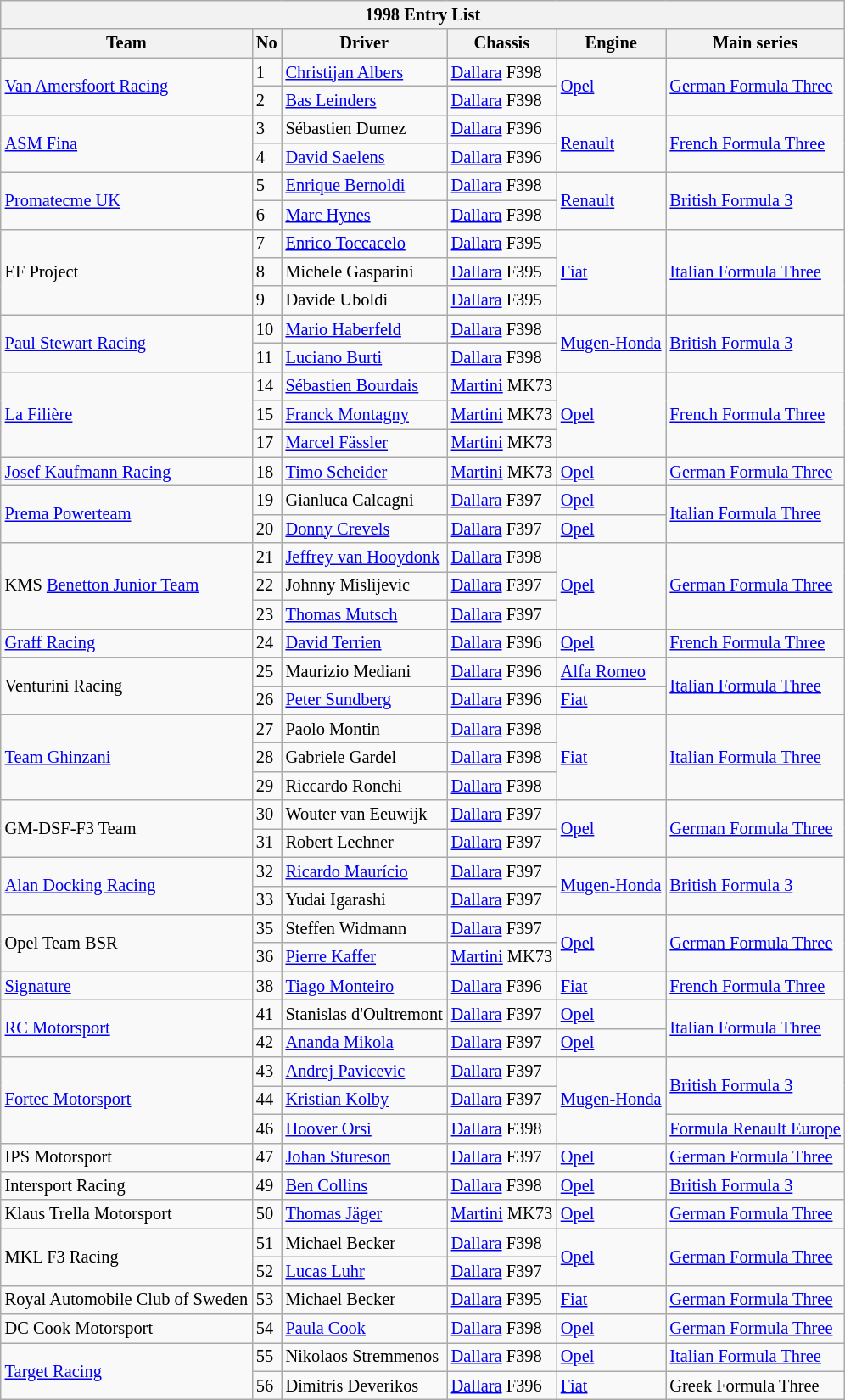<table class="wikitable" style="font-size: 85%;">
<tr>
<th colspan=6>1998 Entry List</th>
</tr>
<tr>
<th>Team</th>
<th>No</th>
<th>Driver</th>
<th>Chassis</th>
<th>Engine</th>
<th>Main series</th>
</tr>
<tr>
<td rowspan=2> <a href='#'>Van Amersfoort Racing</a></td>
<td>1</td>
<td> <a href='#'>Christijan Albers</a></td>
<td><a href='#'>Dallara</a> F398</td>
<td rowspan=2><a href='#'>Opel</a></td>
<td rowspan=2><a href='#'>German Formula Three</a></td>
</tr>
<tr>
<td>2</td>
<td> <a href='#'>Bas Leinders</a></td>
<td><a href='#'>Dallara</a> F398</td>
</tr>
<tr>
<td rowspan=2> <a href='#'>ASM Fina</a></td>
<td>3</td>
<td> Sébastien Dumez</td>
<td><a href='#'>Dallara</a> F396</td>
<td rowspan=2><a href='#'>Renault</a></td>
<td rowspan=2><a href='#'>French Formula Three</a></td>
</tr>
<tr>
<td>4</td>
<td> <a href='#'>David Saelens</a></td>
<td><a href='#'>Dallara</a> F396</td>
</tr>
<tr>
<td rowspan=2> <a href='#'>Promatecme UK</a></td>
<td>5</td>
<td> <a href='#'>Enrique Bernoldi</a></td>
<td><a href='#'>Dallara</a> F398</td>
<td rowspan=2><a href='#'>Renault</a></td>
<td rowspan=2><a href='#'>British Formula 3</a></td>
</tr>
<tr>
<td>6</td>
<td> <a href='#'>Marc Hynes</a></td>
<td><a href='#'>Dallara</a> F398</td>
</tr>
<tr>
<td rowspan=3> EF Project</td>
<td>7</td>
<td> <a href='#'>Enrico Toccacelo</a></td>
<td><a href='#'>Dallara</a> F395</td>
<td rowspan=3><a href='#'>Fiat</a></td>
<td rowspan=3><a href='#'>Italian Formula Three</a></td>
</tr>
<tr>
<td>8</td>
<td> Michele Gasparini</td>
<td><a href='#'>Dallara</a> F395</td>
</tr>
<tr>
<td>9</td>
<td> Davide Uboldi</td>
<td><a href='#'>Dallara</a> F395</td>
</tr>
<tr>
<td rowspan=2> <a href='#'>Paul Stewart Racing</a></td>
<td>10</td>
<td> <a href='#'>Mario Haberfeld</a></td>
<td><a href='#'>Dallara</a> F398</td>
<td rowspan=2><a href='#'>Mugen-Honda</a></td>
<td rowspan=2><a href='#'>British Formula 3</a></td>
</tr>
<tr>
<td>11</td>
<td> <a href='#'>Luciano Burti</a></td>
<td><a href='#'>Dallara</a> F398</td>
</tr>
<tr>
<td rowspan=3> <a href='#'>La Filière</a></td>
<td>14</td>
<td> <a href='#'>Sébastien Bourdais</a></td>
<td><a href='#'>Martini</a> MK73</td>
<td rowspan=3><a href='#'>Opel</a></td>
<td rowspan=3><a href='#'>French Formula Three</a></td>
</tr>
<tr>
<td>15</td>
<td> <a href='#'>Franck Montagny</a></td>
<td><a href='#'>Martini</a> MK73</td>
</tr>
<tr>
<td>17</td>
<td> <a href='#'>Marcel Fässler</a></td>
<td><a href='#'>Martini</a> MK73</td>
</tr>
<tr>
<td> <a href='#'>Josef Kaufmann Racing</a></td>
<td>18</td>
<td> <a href='#'>Timo Scheider</a></td>
<td><a href='#'>Martini</a> MK73</td>
<td><a href='#'>Opel</a></td>
<td><a href='#'>German Formula Three</a></td>
</tr>
<tr>
<td rowspan=2> <a href='#'>Prema Powerteam</a></td>
<td>19</td>
<td> Gianluca Calcagni</td>
<td><a href='#'>Dallara</a> F397</td>
<td><a href='#'>Opel</a></td>
<td rowspan=2><a href='#'>Italian Formula Three</a></td>
</tr>
<tr>
<td>20</td>
<td> <a href='#'>Donny Crevels</a></td>
<td><a href='#'>Dallara</a> F397</td>
<td><a href='#'>Opel</a></td>
</tr>
<tr>
<td rowspan=3> KMS <a href='#'>Benetton Junior Team</a></td>
<td>21</td>
<td> <a href='#'>Jeffrey van Hooydonk</a></td>
<td><a href='#'>Dallara</a> F398</td>
<td rowspan=3><a href='#'>Opel</a></td>
<td rowspan=3><a href='#'>German Formula Three</a></td>
</tr>
<tr>
<td>22</td>
<td> Johnny Mislijevic</td>
<td><a href='#'>Dallara</a> F397</td>
</tr>
<tr>
<td>23</td>
<td> <a href='#'>Thomas Mutsch</a></td>
<td><a href='#'>Dallara</a> F397</td>
</tr>
<tr>
<td> <a href='#'>Graff Racing</a></td>
<td>24</td>
<td> <a href='#'>David Terrien</a></td>
<td><a href='#'>Dallara</a> F396</td>
<td><a href='#'>Opel</a></td>
<td><a href='#'>French Formula Three</a></td>
</tr>
<tr>
<td rowspan=2> Venturini Racing</td>
<td>25</td>
<td> Maurizio Mediani</td>
<td><a href='#'>Dallara</a> F396</td>
<td><a href='#'>Alfa Romeo</a></td>
<td rowspan=2><a href='#'>Italian Formula Three</a></td>
</tr>
<tr>
<td>26</td>
<td> <a href='#'>Peter Sundberg</a></td>
<td><a href='#'>Dallara</a> F396</td>
<td><a href='#'>Fiat</a></td>
</tr>
<tr>
<td rowspan=3> <a href='#'>Team Ghinzani</a></td>
<td>27</td>
<td> Paolo Montin</td>
<td><a href='#'>Dallara</a> F398</td>
<td rowspan=3><a href='#'>Fiat</a></td>
<td rowspan=3><a href='#'>Italian Formula Three</a></td>
</tr>
<tr>
<td>28</td>
<td> Gabriele Gardel</td>
<td><a href='#'>Dallara</a> F398</td>
</tr>
<tr>
<td>29</td>
<td> Riccardo Ronchi</td>
<td><a href='#'>Dallara</a> F398</td>
</tr>
<tr>
<td rowspan=2> GM-DSF-F3 Team</td>
<td>30</td>
<td> Wouter van Eeuwijk</td>
<td><a href='#'>Dallara</a> F397</td>
<td rowspan=2><a href='#'>Opel</a></td>
<td rowspan=2><a href='#'>German Formula Three</a></td>
</tr>
<tr>
<td>31</td>
<td> Robert Lechner</td>
<td><a href='#'>Dallara</a> F397</td>
</tr>
<tr>
<td rowspan=2> <a href='#'>Alan Docking Racing</a></td>
<td>32</td>
<td> <a href='#'>Ricardo Maurício</a></td>
<td><a href='#'>Dallara</a> F397</td>
<td rowspan=2><a href='#'>Mugen-Honda</a></td>
<td rowspan=2><a href='#'>British Formula 3</a></td>
</tr>
<tr>
<td>33</td>
<td> Yudai Igarashi</td>
<td><a href='#'>Dallara</a> F397</td>
</tr>
<tr>
<td rowspan=2> Opel Team BSR</td>
<td>35</td>
<td> Steffen Widmann</td>
<td><a href='#'>Dallara</a> F397</td>
<td rowspan=2><a href='#'>Opel</a></td>
<td rowspan=2><a href='#'>German Formula Three</a></td>
</tr>
<tr>
<td>36</td>
<td> <a href='#'>Pierre Kaffer</a></td>
<td><a href='#'>Martini</a> MK73</td>
</tr>
<tr>
<td> <a href='#'>Signature</a></td>
<td>38</td>
<td> <a href='#'>Tiago Monteiro</a></td>
<td><a href='#'>Dallara</a> F396</td>
<td><a href='#'>Fiat</a></td>
<td><a href='#'>French Formula Three</a></td>
</tr>
<tr>
<td rowspan=2> <a href='#'>RC Motorsport</a></td>
<td>41</td>
<td> Stanislas d'Oultremont</td>
<td><a href='#'>Dallara</a> F397</td>
<td><a href='#'>Opel</a></td>
<td rowspan=2><a href='#'>Italian Formula Three</a></td>
</tr>
<tr>
<td>42</td>
<td> <a href='#'>Ananda Mikola</a></td>
<td><a href='#'>Dallara</a> F397</td>
<td><a href='#'>Opel</a></td>
</tr>
<tr>
<td rowspan=3> <a href='#'>Fortec Motorsport</a></td>
<td>43</td>
<td> <a href='#'>Andrej Pavicevic</a></td>
<td><a href='#'>Dallara</a> F397</td>
<td rowspan=3><a href='#'>Mugen-Honda</a></td>
<td rowspan=2><a href='#'>British Formula 3</a></td>
</tr>
<tr>
<td>44</td>
<td> <a href='#'>Kristian Kolby</a></td>
<td><a href='#'>Dallara</a> F397</td>
</tr>
<tr>
<td>46</td>
<td> <a href='#'>Hoover Orsi</a></td>
<td><a href='#'>Dallara</a> F398</td>
<td><a href='#'>Formula Renault Europe</a></td>
</tr>
<tr>
<td> IPS Motorsport</td>
<td>47</td>
<td> <a href='#'>Johan Stureson</a></td>
<td><a href='#'>Dallara</a> F397</td>
<td><a href='#'>Opel</a></td>
<td><a href='#'>German Formula Three</a></td>
</tr>
<tr>
<td> Intersport Racing</td>
<td>49</td>
<td> <a href='#'>Ben Collins</a></td>
<td><a href='#'>Dallara</a> F398</td>
<td><a href='#'>Opel</a></td>
<td><a href='#'>British Formula 3</a></td>
</tr>
<tr>
<td> Klaus Trella Motorsport</td>
<td>50</td>
<td> <a href='#'>Thomas Jäger</a></td>
<td><a href='#'>Martini</a> MK73</td>
<td><a href='#'>Opel</a></td>
<td><a href='#'>German Formula Three</a></td>
</tr>
<tr>
<td rowspan=2> MKL F3 Racing</td>
<td>51</td>
<td> Michael Becker</td>
<td><a href='#'>Dallara</a> F398</td>
<td rowspan=2><a href='#'>Opel</a></td>
<td rowspan=2><a href='#'>German Formula Three</a></td>
</tr>
<tr>
<td>52</td>
<td> <a href='#'>Lucas Luhr</a></td>
<td><a href='#'>Dallara</a> F397</td>
</tr>
<tr>
<td> Royal Automobile Club of Sweden</td>
<td>53</td>
<td> Michael Becker</td>
<td><a href='#'>Dallara</a> F395</td>
<td><a href='#'>Fiat</a></td>
<td><a href='#'>German Formula Three</a></td>
</tr>
<tr>
<td> DC Cook Motorsport</td>
<td>54</td>
<td> <a href='#'>Paula Cook</a></td>
<td><a href='#'>Dallara</a> F398</td>
<td><a href='#'>Opel</a></td>
<td><a href='#'>German Formula Three</a></td>
</tr>
<tr>
<td rowspan=2> <a href='#'>Target Racing</a></td>
<td>55</td>
<td> Nikolaos Stremmenos</td>
<td><a href='#'>Dallara</a> F398</td>
<td><a href='#'>Opel</a></td>
<td><a href='#'>Italian Formula Three</a></td>
</tr>
<tr>
<td>56</td>
<td> Dimitris Deverikos</td>
<td><a href='#'>Dallara</a> F396</td>
<td><a href='#'>Fiat</a></td>
<td>Greek Formula Three</td>
</tr>
</table>
